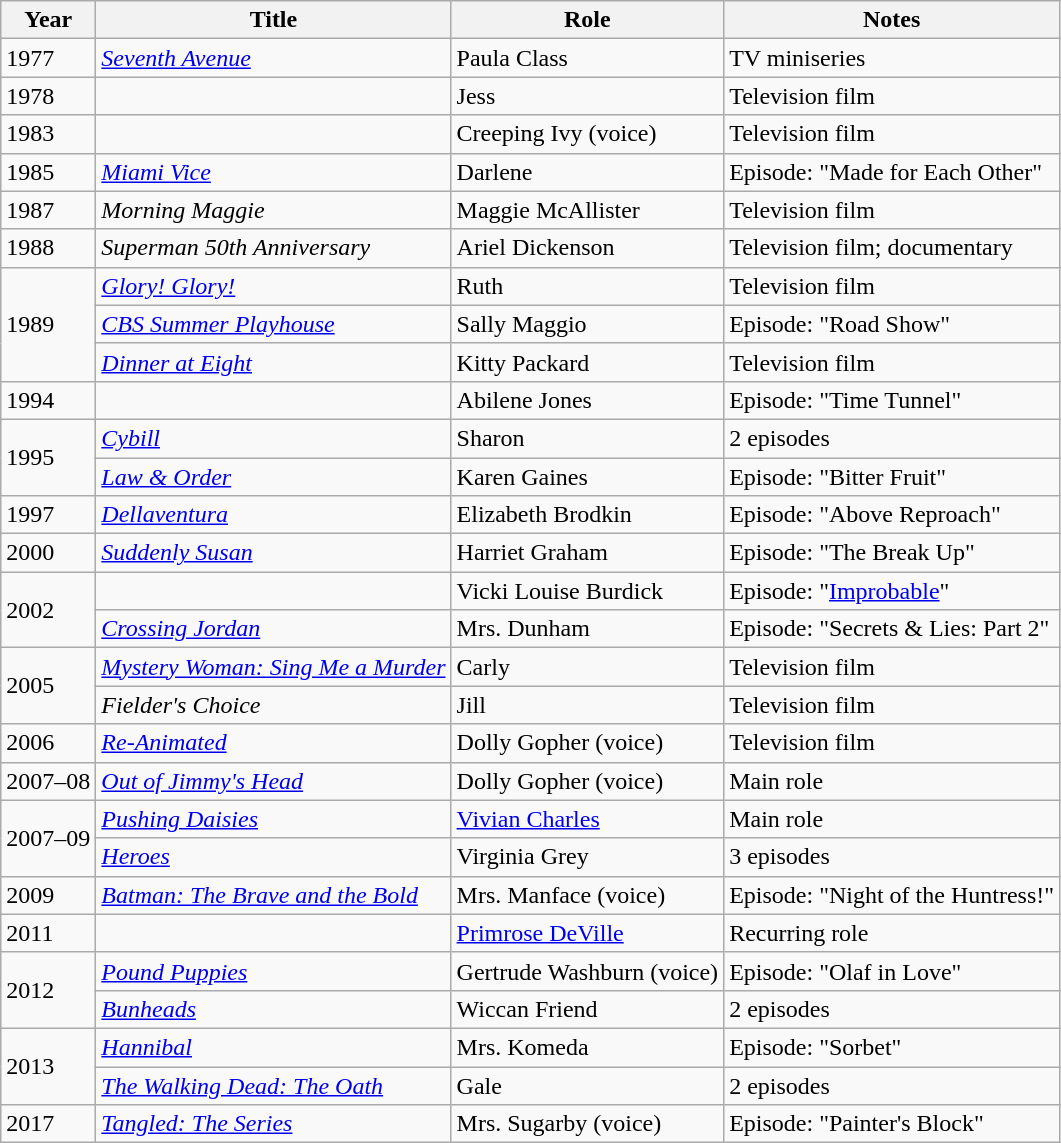<table class="wikitable sortable">
<tr>
<th>Year</th>
<th>Title</th>
<th>Role</th>
<th class="unsortable">Notes</th>
</tr>
<tr>
<td>1977</td>
<td><em><a href='#'>Seventh Avenue</a></em></td>
<td>Paula Class</td>
<td>TV miniseries</td>
</tr>
<tr>
<td>1978</td>
<td><em></em></td>
<td>Jess</td>
<td>Television film</td>
</tr>
<tr>
<td>1983</td>
<td><em></em></td>
<td>Creeping Ivy (voice)</td>
<td>Television film</td>
</tr>
<tr>
<td>1985</td>
<td><em><a href='#'>Miami Vice</a></em></td>
<td>Darlene</td>
<td>Episode: "Made for Each Other"</td>
</tr>
<tr>
<td>1987</td>
<td><em>Morning Maggie</em></td>
<td>Maggie McAllister</td>
<td>Television film</td>
</tr>
<tr>
<td>1988</td>
<td><em>Superman 50th Anniversary</em></td>
<td>Ariel Dickenson</td>
<td>Television film; documentary</td>
</tr>
<tr>
<td rowspan="3">1989</td>
<td><em><a href='#'>Glory! Glory!</a></em></td>
<td>Ruth</td>
<td>Television film</td>
</tr>
<tr>
<td><em><a href='#'>CBS Summer Playhouse</a></em></td>
<td>Sally Maggio</td>
<td>Episode: "Road Show"</td>
</tr>
<tr>
<td><em><a href='#'>Dinner at Eight</a></em></td>
<td>Kitty Packard</td>
<td>Television film</td>
</tr>
<tr>
<td>1994</td>
<td><em></em></td>
<td>Abilene Jones</td>
<td>Episode: "Time Tunnel"</td>
</tr>
<tr>
<td rowspan="2">1995</td>
<td><em><a href='#'>Cybill</a></em></td>
<td>Sharon</td>
<td>2 episodes</td>
</tr>
<tr>
<td><em><a href='#'>Law & Order</a></em></td>
<td>Karen Gaines</td>
<td>Episode: "Bitter Fruit"</td>
</tr>
<tr>
<td>1997</td>
<td><em><a href='#'>Dellaventura</a></em></td>
<td>Elizabeth Brodkin</td>
<td>Episode: "Above Reproach"</td>
</tr>
<tr>
<td>2000</td>
<td><em><a href='#'>Suddenly Susan</a></em></td>
<td>Harriet Graham</td>
<td>Episode: "The Break Up"</td>
</tr>
<tr>
<td rowspan="2">2002</td>
<td><em></em></td>
<td>Vicki Louise Burdick</td>
<td>Episode: "<a href='#'>Improbable</a>"</td>
</tr>
<tr>
<td><em><a href='#'>Crossing Jordan</a></em></td>
<td>Mrs. Dunham</td>
<td>Episode: "Secrets & Lies: Part 2"</td>
</tr>
<tr>
<td rowspan="2">2005</td>
<td><em><a href='#'>Mystery Woman: Sing Me a Murder</a></em></td>
<td>Carly</td>
<td>Television film</td>
</tr>
<tr>
<td><em>Fielder's Choice</em></td>
<td>Jill</td>
<td>Television film</td>
</tr>
<tr>
<td>2006</td>
<td><em><a href='#'>Re-Animated</a></em></td>
<td>Dolly Gopher (voice)</td>
<td>Television film</td>
</tr>
<tr>
<td>2007–08</td>
<td><em><a href='#'>Out of Jimmy's Head</a></em></td>
<td>Dolly Gopher (voice)</td>
<td>Main role</td>
</tr>
<tr>
<td rowspan="2">2007–09</td>
<td><em><a href='#'>Pushing Daisies</a></em></td>
<td><a href='#'>Vivian Charles</a></td>
<td>Main role</td>
</tr>
<tr>
<td><em><a href='#'>Heroes</a></em></td>
<td>Virginia Grey</td>
<td>3 episodes</td>
</tr>
<tr>
<td>2009</td>
<td><em><a href='#'>Batman: The Brave and the Bold</a></em></td>
<td>Mrs. Manface (voice)</td>
<td>Episode: "Night of the Huntress!"</td>
</tr>
<tr>
<td>2011</td>
<td><em></em></td>
<td><a href='#'>Primrose DeVille</a></td>
<td>Recurring role</td>
</tr>
<tr>
<td rowspan="2">2012</td>
<td><em><a href='#'>Pound Puppies</a></em></td>
<td>Gertrude Washburn (voice)</td>
<td>Episode: "Olaf in Love"</td>
</tr>
<tr>
<td><em><a href='#'>Bunheads</a></em></td>
<td>Wiccan Friend</td>
<td>2 episodes</td>
</tr>
<tr>
<td rowspan="2">2013</td>
<td><em><a href='#'>Hannibal</a></em></td>
<td>Mrs. Komeda</td>
<td>Episode: "Sorbet"</td>
</tr>
<tr>
<td><em><a href='#'>The Walking Dead: The Oath</a></em></td>
<td>Gale</td>
<td>2 episodes</td>
</tr>
<tr>
<td>2017</td>
<td><em><a href='#'>Tangled: The Series</a></em></td>
<td>Mrs. Sugarby (voice)</td>
<td>Episode: "Painter's Block"</td>
</tr>
</table>
